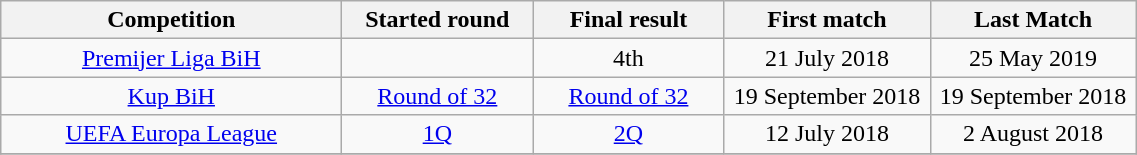<table class="wikitable" style="text-align: center;">
<tr>
<th width="220">Competition</th>
<th width="120">Started round</th>
<th width="120">Final result</th>
<th width="130">First match</th>
<th width="130">Last Match</th>
</tr>
<tr>
<td><a href='#'>Premijer Liga BiH</a></td>
<td></td>
<td>4th</td>
<td>21 July 2018</td>
<td>25 May 2019</td>
</tr>
<tr>
<td><a href='#'>Kup BiH</a></td>
<td><a href='#'>Round of 32</a></td>
<td><a href='#'>Round of 32</a></td>
<td>19 September 2018</td>
<td>19 September 2018</td>
</tr>
<tr>
<td><a href='#'>UEFA Europa League</a></td>
<td><a href='#'>1Q</a></td>
<td><a href='#'>2Q</a></td>
<td>12 July 2018</td>
<td>2 August 2018</td>
</tr>
<tr>
</tr>
</table>
